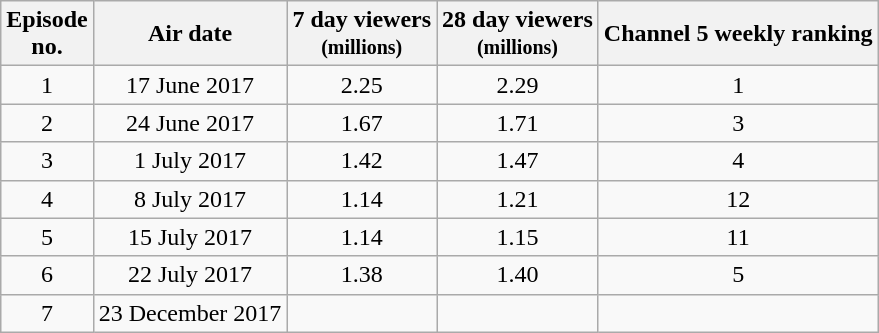<table class="wikitable" style="text-align:center;">
<tr>
<th>Episode<br>no.</th>
<th>Air date</th>
<th>7 day viewers<br><small>(millions)</small></th>
<th>28 day viewers<br><small>(millions)</small></th>
<th>Channel 5 weekly ranking</th>
</tr>
<tr>
<td>1</td>
<td>17 June 2017</td>
<td>2.25</td>
<td>2.29</td>
<td>1</td>
</tr>
<tr>
<td>2</td>
<td>24 June 2017</td>
<td>1.67</td>
<td>1.71</td>
<td>3</td>
</tr>
<tr>
<td>3</td>
<td>1 July 2017</td>
<td>1.42</td>
<td>1.47</td>
<td>4</td>
</tr>
<tr>
<td>4</td>
<td>8 July 2017</td>
<td>1.14</td>
<td>1.21</td>
<td>12</td>
</tr>
<tr>
<td>5</td>
<td>15 July 2017</td>
<td>1.14</td>
<td>1.15</td>
<td>11</td>
</tr>
<tr>
<td>6</td>
<td>22 July 2017</td>
<td>1.38</td>
<td>1.40</td>
<td>5</td>
</tr>
<tr>
<td>7</td>
<td>23 December 2017</td>
<td></td>
<td></td>
<td></td>
</tr>
</table>
